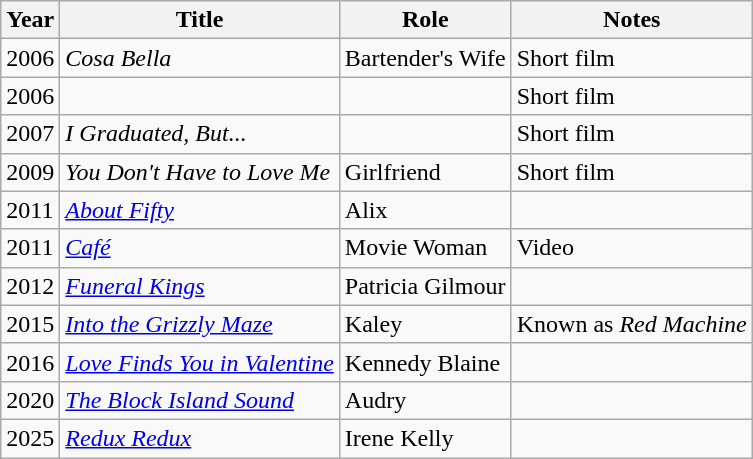<table class="wikitable sortable">
<tr>
<th>Year</th>
<th>Title</th>
<th>Role</th>
<th class="unsortable">Notes</th>
</tr>
<tr>
<td>2006</td>
<td><em>Cosa Bella</em></td>
<td>Bartender's Wife</td>
<td>Short film</td>
</tr>
<tr>
<td>2006</td>
<td><em></em></td>
<td></td>
<td>Short film</td>
</tr>
<tr>
<td>2007</td>
<td><em>I Graduated, But...</em></td>
<td></td>
<td>Short film</td>
</tr>
<tr>
<td>2009</td>
<td><em>You Don't Have to Love Me</em></td>
<td>Girlfriend</td>
<td>Short film</td>
</tr>
<tr>
<td>2011</td>
<td><em><a href='#'>About Fifty</a></em></td>
<td>Alix</td>
<td></td>
</tr>
<tr>
<td>2011</td>
<td><em><a href='#'>Café</a></em></td>
<td>Movie Woman</td>
<td>Video</td>
</tr>
<tr>
<td>2012</td>
<td><em><a href='#'>Funeral Kings</a></em></td>
<td>Patricia Gilmour</td>
<td></td>
</tr>
<tr>
<td>2015</td>
<td><em><a href='#'>Into the Grizzly Maze</a></em></td>
<td>Kaley</td>
<td>Known as <em>Red Machine</em></td>
</tr>
<tr>
<td>2016</td>
<td><em><a href='#'>Love Finds You in Valentine</a></em></td>
<td>Kennedy Blaine</td>
<td></td>
</tr>
<tr>
<td>2020</td>
<td><em><a href='#'>The Block Island Sound</a></em></td>
<td>Audry</td>
<td></td>
</tr>
<tr>
<td>2025</td>
<td><em><a href='#'>Redux Redux</a></em></td>
<td>Irene Kelly</td>
<td></td>
</tr>
</table>
